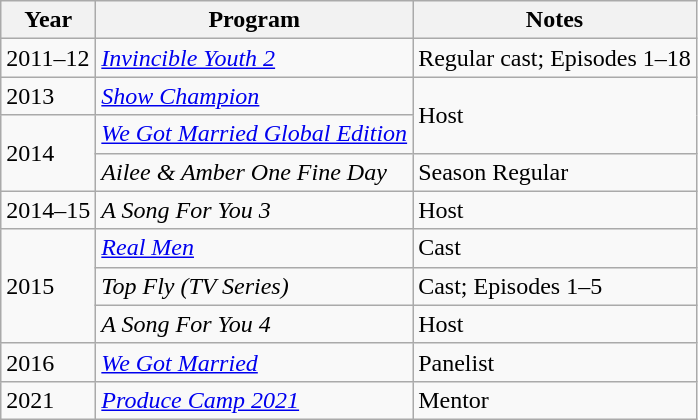<table class="wikitable">
<tr>
<th scope="col">Year</th>
<th>Program</th>
<th scope="col">Notes</th>
</tr>
<tr>
<td>2011–12</td>
<td><a href='#'><em>Invincible Youth 2</em></a></td>
<td>Regular cast; Episodes 1–18</td>
</tr>
<tr>
<td>2013</td>
<td><em><a href='#'>Show Champion</a></em></td>
<td rowspan="2">Host</td>
</tr>
<tr>
<td rowspan="2">2014</td>
<td><a href='#'><em>We Got Married Global Edition</em></a></td>
</tr>
<tr>
<td><em>Ailee & Amber One Fine Day</em></td>
<td>Season Regular</td>
</tr>
<tr>
<td>2014–15</td>
<td><em>A Song For You 3</em></td>
<td>Host</td>
</tr>
<tr>
<td rowspan="3">2015</td>
<td><a href='#'><em>Real Men</em></a></td>
<td>Cast</td>
</tr>
<tr>
<td><em>Top Fly (TV Series)</em></td>
<td>Cast; Episodes 1–5</td>
</tr>
<tr>
<td><em>A Song For You 4</em></td>
<td>Host</td>
</tr>
<tr>
<td>2016</td>
<td><em><a href='#'>We Got Married</a></em></td>
<td>Panelist</td>
</tr>
<tr>
<td>2021</td>
<td><em><a href='#'>Produce Camp 2021</a></em></td>
<td>Mentor</td>
</tr>
</table>
